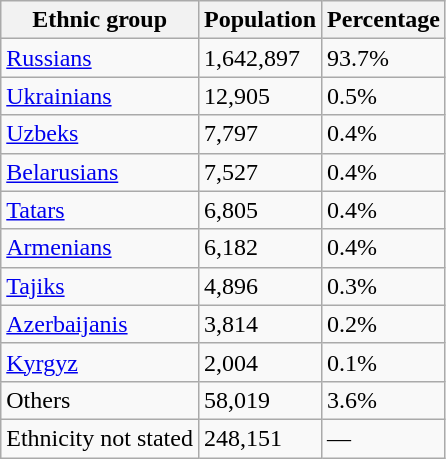<table class="wikitable">
<tr>
<th>Ethnic group</th>
<th>Population</th>
<th>Percentage</th>
</tr>
<tr>
<td><a href='#'>Russians</a></td>
<td>1,642,897</td>
<td>93.7%</td>
</tr>
<tr>
<td><a href='#'>Ukrainians</a></td>
<td>12,905</td>
<td>0.5%</td>
</tr>
<tr>
<td><a href='#'>Uzbeks</a></td>
<td>7,797</td>
<td>0.4%</td>
</tr>
<tr>
<td><a href='#'>Belarusians</a></td>
<td>7,527</td>
<td>0.4%</td>
</tr>
<tr>
<td><a href='#'>Tatars</a></td>
<td>6,805</td>
<td>0.4%</td>
</tr>
<tr>
<td><a href='#'>Armenians</a></td>
<td>6,182</td>
<td>0.4%</td>
</tr>
<tr>
<td><a href='#'>Tajiks</a></td>
<td>4,896</td>
<td>0.3%</td>
</tr>
<tr>
<td><a href='#'>Azerbaijanis</a></td>
<td>3,814</td>
<td>0.2%</td>
</tr>
<tr>
<td><a href='#'>Kyrgyz</a></td>
<td>2,004</td>
<td>0.1%</td>
</tr>
<tr>
<td>Others</td>
<td>58,019</td>
<td>3.6%</td>
</tr>
<tr>
<td>Ethnicity not stated</td>
<td>248,151</td>
<td>—</td>
</tr>
</table>
